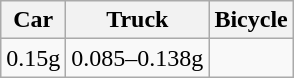<table class="wikitable">
<tr>
<th>Car</th>
<th>Truck</th>
<th>Bicycle</th>
</tr>
<tr>
<td>0.15g</td>
<td>0.085–0.138g</td>
<td></td>
</tr>
</table>
